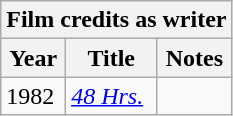<table class="wikitable sortable">
<tr>
<th colspan="3" style="text-align:center">Film credits as writer</th>
</tr>
<tr>
<th>Year</th>
<th>Title</th>
<th class="unsortable">Notes</th>
</tr>
<tr>
<td>1982</td>
<td><em><a href='#'>48 Hrs.</a></em></td>
<td></td>
</tr>
</table>
